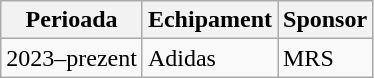<table class="wikitable">
<tr>
<th>Perioada</th>
<th>Echipament</th>
<th>Sponsor</th>
</tr>
<tr>
<td>2023–prezent</td>
<td>Adidas</td>
<td>MRS</td>
</tr>
</table>
